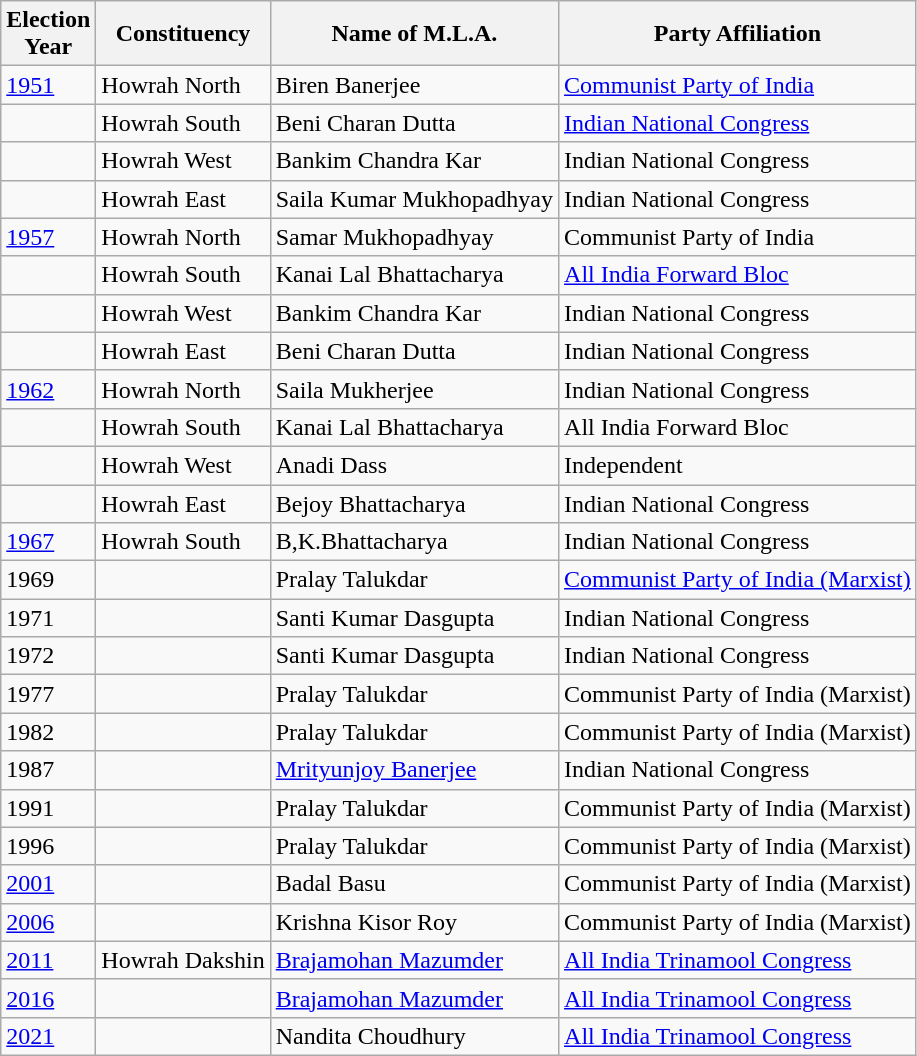<table class="wikitable sortable"ìÍĦĤĠčw>
<tr>
<th>Election<br> Year</th>
<th>Constituency</th>
<th>Name of M.L.A.</th>
<th>Party Affiliation</th>
</tr>
<tr>
<td><a href='#'>1951</a></td>
<td>Howrah North</td>
<td>Biren Banerjee</td>
<td><a href='#'>Communist Party of India</a></td>
</tr>
<tr>
<td></td>
<td>Howrah South</td>
<td>Beni Charan Dutta</td>
<td><a href='#'>Indian National Congress</a></td>
</tr>
<tr>
<td></td>
<td>Howrah West</td>
<td>Bankim Chandra Kar</td>
<td>Indian National Congress</td>
</tr>
<tr>
<td></td>
<td>Howrah East</td>
<td>Saila Kumar Mukhopadhyay</td>
<td>Indian National Congress</td>
</tr>
<tr>
<td><a href='#'>1957</a></td>
<td>Howrah North</td>
<td>Samar Mukhopadhyay</td>
<td>Communist Party of India</td>
</tr>
<tr>
<td></td>
<td>Howrah South</td>
<td>Kanai Lal Bhattacharya</td>
<td><a href='#'>All India Forward Bloc</a></td>
</tr>
<tr>
<td></td>
<td>Howrah West</td>
<td>Bankim Chandra Kar</td>
<td>Indian National Congress</td>
</tr>
<tr>
<td></td>
<td>Howrah East</td>
<td>Beni Charan Dutta</td>
<td>Indian National Congress</td>
</tr>
<tr>
<td><a href='#'>1962</a></td>
<td>Howrah North</td>
<td>Saila Mukherjee</td>
<td>Indian National Congress</td>
</tr>
<tr>
<td></td>
<td>Howrah South</td>
<td>Kanai Lal Bhattacharya</td>
<td>All India Forward Bloc</td>
</tr>
<tr>
<td></td>
<td>Howrah West</td>
<td>Anadi Dass</td>
<td>Independent</td>
</tr>
<tr>
<td></td>
<td>Howrah East</td>
<td>Bejoy Bhattacharya</td>
<td>Indian National Congress</td>
</tr>
<tr>
<td><a href='#'>1967</a></td>
<td>Howrah South</td>
<td>B,K.Bhattacharya</td>
<td>Indian National Congress</td>
</tr>
<tr>
<td>1969</td>
<td></td>
<td>Pralay Talukdar</td>
<td><a href='#'>Communist Party of India (Marxist)</a></td>
</tr>
<tr>
<td>1971</td>
<td></td>
<td>Santi Kumar Dasgupta</td>
<td>Indian National Congress</td>
</tr>
<tr>
<td>1972</td>
<td></td>
<td>Santi Kumar Dasgupta</td>
<td>Indian National Congress</td>
</tr>
<tr>
<td>1977</td>
<td></td>
<td>Pralay Talukdar</td>
<td>Communist Party of India (Marxist)</td>
</tr>
<tr>
<td>1982</td>
<td></td>
<td>Pralay Talukdar</td>
<td>Communist Party of India (Marxist)</td>
</tr>
<tr>
<td>1987</td>
<td></td>
<td><a href='#'>Mrityunjoy Banerjee</a></td>
<td>Indian National Congress</td>
</tr>
<tr>
<td>1991</td>
<td></td>
<td>Pralay Talukdar</td>
<td>Communist Party of India (Marxist)</td>
</tr>
<tr>
<td>1996</td>
<td></td>
<td>Pralay Talukdar</td>
<td>Communist Party of India (Marxist)</td>
</tr>
<tr>
<td><a href='#'>2001</a></td>
<td></td>
<td>Badal Basu</td>
<td>Communist Party of India (Marxist)</td>
</tr>
<tr>
<td><a href='#'>2006</a></td>
<td></td>
<td>Krishna Kisor Roy</td>
<td>Communist Party of India (Marxist)</td>
</tr>
<tr>
<td><a href='#'>2011</a></td>
<td>Howrah Dakshin</td>
<td><a href='#'>Brajamohan Mazumder</a></td>
<td><a href='#'>All India Trinamool Congress</a></td>
</tr>
<tr>
<td><a href='#'>2016</a></td>
<td></td>
<td><a href='#'>Brajamohan Mazumder</a></td>
<td><a href='#'>All India Trinamool Congress</a></td>
</tr>
<tr>
<td><a href='#'>2021</a></td>
<td></td>
<td>Nandita Choudhury</td>
<td><a href='#'>All India Trinamool Congress</a></td>
</tr>
</table>
